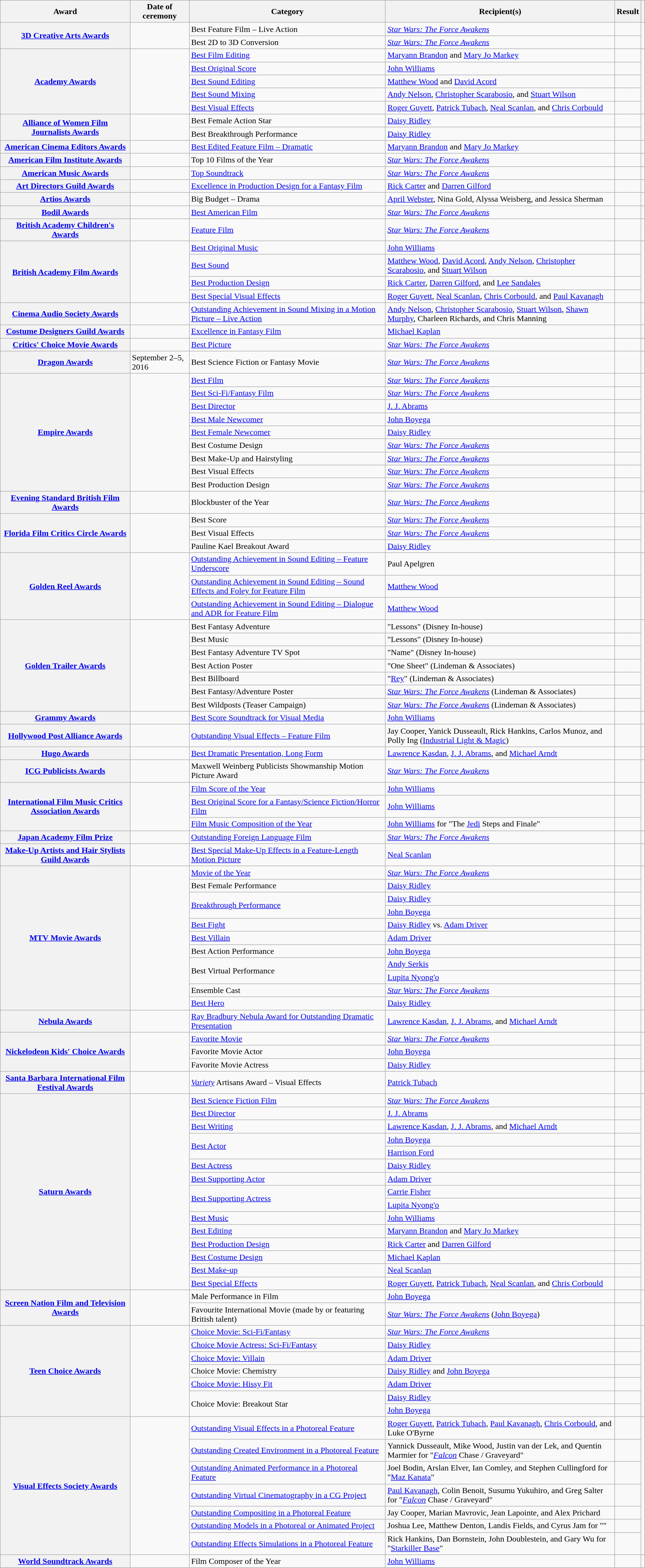<table class="wikitable sortable plainrowheaders" style="width: 99%;">
<tr>
<th scope="col">Award</th>
<th scope="col">Date of ceremony</th>
<th scope="col">Category</th>
<th scope="col">Recipient(s)</th>
<th scope="col">Result</th>
<th scope="col" class="unsortable"></th>
</tr>
<tr>
<th scope="rowgroup" rowspan="2"><a href='#'>3D Creative Arts Awards</a></th>
<td rowspan="2"></td>
<td>Best Feature Film – Live Action</td>
<td><em><a href='#'>Star Wars: The Force Awakens</a></em></td>
<td></td>
<td rowspan="2" style="text-align:center;"></td>
</tr>
<tr>
<td>Best 2D to 3D Conversion</td>
<td><em><a href='#'>Star Wars: The Force Awakens</a></em></td>
<td></td>
</tr>
<tr>
<th scope="rowgroup" rowspan="5"><a href='#'>Academy Awards</a></th>
<td rowspan="5"><a href='#'></a></td>
<td><a href='#'>Best Film Editing</a></td>
<td data-sort-value="Brandon, Maryann and Markey, Mary Jo"><a href='#'>Maryann Brandon</a> and <a href='#'>Mary Jo Markey</a></td>
<td></td>
<td rowspan="5" style="text-align:center;"></td>
</tr>
<tr>
<td><a href='#'>Best Original Score</a></td>
<td data-sort-value="Williams, John"><a href='#'>John Williams</a></td>
<td></td>
</tr>
<tr>
<td><a href='#'>Best Sound Editing</a></td>
<td data-sort-value="Wood, Matthew and Acord, David"><a href='#'>Matthew Wood</a> and <a href='#'>David Acord</a></td>
<td></td>
</tr>
<tr>
<td><a href='#'>Best Sound Mixing</a></td>
<td data-sort-value="Nelson, Andy; Scarabosio, Christopher; and Wilson, Stuart"><a href='#'>Andy Nelson</a>, <a href='#'>Christopher Scarabosio</a>, and <a href='#'>Stuart Wilson</a></td>
<td></td>
</tr>
<tr>
<td><a href='#'>Best Visual Effects</a></td>
<td data-sort-value="Guyett, Roger; Tubach, Patrick; Scanlan, Neal; and Corbould, Chris"><a href='#'>Roger Guyett</a>, <a href='#'>Patrick Tubach</a>, <a href='#'>Neal Scanlan</a>, and <a href='#'>Chris Corbould</a></td>
<td></td>
</tr>
<tr>
<th scope="rowgroup" rowspan="2"><a href='#'>Alliance of Women Film Journalists Awards</a></th>
<td rowspan="2"></td>
<td>Best Female Action Star</td>
<td data-sort-value="Ridley, Daisy"><a href='#'>Daisy Ridley</a></td>
<td></td>
<td rowspan="2" style="text-align:center;"><br></td>
</tr>
<tr>
<td>Best Breakthrough Performance</td>
<td data-sort-value="Ridley, Daisy"><a href='#'>Daisy Ridley</a></td>
<td></td>
</tr>
<tr>
<th scope="row"><a href='#'>American Cinema Editors Awards</a></th>
<td><a href='#'></a></td>
<td><a href='#'>Best Edited Feature Film – Dramatic</a></td>
<td data-sort-value="Brandon, Maryann and Markey, Mary Jo"><a href='#'>Maryann Brandon</a> and <a href='#'>Mary Jo Markey</a></td>
<td></td>
<td style="text-align:center;"><br></td>
</tr>
<tr>
<th scope="row"><a href='#'>American Film Institute Awards</a></th>
<td><a href='#'></a></td>
<td>Top 10 Films of the Year</td>
<td><em><a href='#'>Star Wars: The Force Awakens</a></em></td>
<td></td>
<td style="text-align:center;"></td>
</tr>
<tr>
<th scope="row"><a href='#'>American Music Awards</a></th>
<td><a href='#'></a></td>
<td><a href='#'>Top Soundtrack</a></td>
<td><em><a href='#'>Star Wars: The Force Awakens</a></em></td>
<td></td>
<td style="text-align:center;"></td>
</tr>
<tr>
<th scope="row"><a href='#'>Art Directors Guild Awards</a></th>
<td><a href='#'></a></td>
<td><a href='#'>Excellence in Production Design for a Fantasy Film</a></td>
<td data-sort-value="Carter, Rick and Gilford, Darren"><a href='#'>Rick Carter</a> and <a href='#'>Darren Gilford</a></td>
<td></td>
<td style="text-align:center;"></td>
</tr>
<tr>
<th scope="row"><a href='#'>Artios Awards</a></th>
<td><a href='#'></a></td>
<td>Big Budget – Drama</td>
<td data-sort-value="Webster, April; Gold, Nina; Weisberg, Alyssa; and Sherman, Jessica"><a href='#'>April Webster</a>, Nina Gold, Alyssa Weisberg, and Jessica Sherman</td>
<td></td>
<td style="text-align:center;"></td>
</tr>
<tr>
<th scope="row"><a href='#'>Bodil Awards</a></th>
<td></td>
<td><a href='#'>Best American Film</a></td>
<td><em><a href='#'>Star Wars: The Force Awakens</a></em></td>
<td></td>
<td style="text-align:center;"></td>
</tr>
<tr>
<th scope="row"><a href='#'>British Academy Children's Awards</a></th>
<td></td>
<td><a href='#'>Feature Film</a></td>
<td><em><a href='#'>Star Wars: The Force Awakens</a></em></td>
<td></td>
<td style="text-align:center;"><br></td>
</tr>
<tr>
<th scope="rowgroup" rowspan="4"><a href='#'>British Academy Film Awards</a></th>
<td rowspan="4"><a href='#'></a></td>
<td><a href='#'>Best Original Music</a></td>
<td data-sort-value="Williams, John"><a href='#'>John Williams</a></td>
<td></td>
<td rowspan="4" style="text-align:center;"></td>
</tr>
<tr>
<td><a href='#'>Best Sound</a></td>
<td data-sort-value="Wood, Matthew; Acord, David; Nelson, Andy; Scarabosio, Christopher; and Wilson, Stuart"><a href='#'>Matthew Wood</a>, <a href='#'>David Acord</a>, <a href='#'>Andy Nelson</a>, <a href='#'>Christopher Scarabosio</a>, and <a href='#'>Stuart Wilson</a></td>
<td></td>
</tr>
<tr>
<td><a href='#'>Best Production Design</a></td>
<td data-sort-value="Carter, Rick; Gilford, Darren; and Sandales, Lee"><a href='#'>Rick Carter</a>, <a href='#'>Darren Gilford</a>, and <a href='#'>Lee Sandales</a></td>
<td></td>
</tr>
<tr>
<td><a href='#'>Best Special Visual Effects</a></td>
<td data-sort-value="Guyett, Roger; Scanlan, Neal; Corbould, Chris and Kavanagh; Paul"><a href='#'>Roger Guyett</a>, <a href='#'>Neal Scanlan</a>, <a href='#'>Chris Corbould</a>, and <a href='#'>Paul Kavanagh</a></td>
<td></td>
</tr>
<tr>
<th scope="row"><a href='#'>Cinema Audio Society Awards</a></th>
<td><a href='#'></a></td>
<td><a href='#'>Outstanding Achievement in Sound Mixing in a Motion Picture – Live Action</a></td>
<td data-sort-value="Nelson, Andy; Scarabosio, Christopher; Wilson, Stuart; Murphy, Shawn; Richards, Charleen; and Manning, Chris"><a href='#'>Andy Nelson</a>, <a href='#'>Christopher Scarabosio</a>, <a href='#'>Stuart Wilson</a>, <a href='#'>Shawn Murphy</a>, Charleen Richards, and Chris Manning</td>
<td></td>
<td style="text-align:center;"></td>
</tr>
<tr>
<th scope="row"><a href='#'>Costume Designers Guild Awards</a></th>
<td><a href='#'></a></td>
<td><a href='#'>Excellence in Fantasy Film</a></td>
<td data-sort-value="Kaplan, Michael"><a href='#'>Michael Kaplan</a></td>
<td></td>
<td style="text-align:center;"><br></td>
</tr>
<tr>
<th scope="row"><a href='#'>Critics' Choice Movie Awards</a></th>
<td><a href='#'></a></td>
<td><a href='#'>Best Picture</a></td>
<td><em><a href='#'>Star Wars: The Force Awakens</a></em></td>
<td></td>
<td style="text-align:center;"></td>
</tr>
<tr>
<th scope="row"><a href='#'>Dragon Awards</a></th>
<td>September 2–5, 2016</td>
<td>Best Science Fiction or Fantasy Movie</td>
<td><em><a href='#'>Star Wars: The Force Awakens</a></em></td>
<td></td>
<td style="text-align:center;"></td>
</tr>
<tr>
<th scope="rowgroup" rowspan="9"><a href='#'>Empire Awards</a></th>
<td rowspan="9"><a href='#'></a></td>
<td><a href='#'>Best Film</a></td>
<td><em><a href='#'>Star Wars: The Force Awakens</a></em></td>
<td></td>
<td rowspan="9" style="text-align:center;"></td>
</tr>
<tr>
<td><a href='#'>Best Sci-Fi/Fantasy Film</a></td>
<td><em><a href='#'>Star Wars: The Force Awakens</a></em></td>
<td></td>
</tr>
<tr>
<td><a href='#'>Best Director</a></td>
<td data-sort-value="Abrams, J. J."><a href='#'>J.&nbsp;J. Abrams</a></td>
<td></td>
</tr>
<tr>
<td><a href='#'>Best Male Newcomer</a></td>
<td data-sort-value="Boyega, John"><a href='#'>John Boyega</a></td>
<td></td>
</tr>
<tr>
<td><a href='#'>Best Female Newcomer</a></td>
<td data-sort-value="Ridley, Daisy"><a href='#'>Daisy Ridley</a></td>
<td></td>
</tr>
<tr>
<td>Best Costume Design</td>
<td><em><a href='#'>Star Wars: The Force Awakens</a></em></td>
<td></td>
</tr>
<tr>
<td>Best Make-Up and Hairstyling</td>
<td><em><a href='#'>Star Wars: The Force Awakens</a></em></td>
<td></td>
</tr>
<tr>
<td>Best Visual Effects</td>
<td><em><a href='#'>Star Wars: The Force Awakens</a></em></td>
<td></td>
</tr>
<tr>
<td>Best Production Design</td>
<td><em><a href='#'>Star Wars: The Force Awakens</a></em></td>
<td></td>
</tr>
<tr>
<th scope="row"><a href='#'>Evening Standard British Film Awards</a></th>
<td></td>
<td>Blockbuster of the Year</td>
<td><em><a href='#'>Star Wars: The Force Awakens</a></em></td>
<td></td>
<td style="text-align:center;"></td>
</tr>
<tr>
<th scope="rowgroup" rowspan="3"><a href='#'>Florida Film Critics Circle Awards</a></th>
<td rowspan="3"><a href='#'></a></td>
<td>Best Score</td>
<td><em><a href='#'>Star Wars: The Force Awakens</a></em></td>
<td></td>
<td rowspan="3" style="text-align:center;"><br></td>
</tr>
<tr>
<td>Best Visual Effects</td>
<td><em><a href='#'>Star Wars: The Force Awakens</a></em></td>
<td></td>
</tr>
<tr>
<td>Pauline Kael Breakout Award</td>
<td data-sort-value="Ridley, Daisy"><a href='#'>Daisy Ridley</a></td>
<td></td>
</tr>
<tr>
<th scope="rowgroup" rowspan="3"><a href='#'>Golden Reel Awards</a></th>
<td rowspan="3"></td>
<td><a href='#'>Outstanding Achievement in Sound Editing – Feature Underscore</a></td>
<td data-sort-value="Apelgren, Paul">Paul Apelgren</td>
<td></td>
<td rowspan="3" style="text-align:center;"></td>
</tr>
<tr>
<td><a href='#'>Outstanding Achievement in Sound Editing – Sound Effects and Foley for Feature Film</a></td>
<td data-sort-value="Wood, Matthew"><a href='#'>Matthew Wood</a></td>
<td></td>
</tr>
<tr>
<td><a href='#'>Outstanding Achievement in Sound Editing – Dialogue and ADR for Feature Film</a></td>
<td data-sort-value="Wood, Matthew"><a href='#'>Matthew Wood</a></td>
<td></td>
</tr>
<tr>
<th scope="rowgroup" rowspan="7"><a href='#'>Golden Trailer Awards</a></th>
<td rowspan="7"></td>
<td>Best Fantasy Adventure</td>
<td data-sort-value="Lessons">"Lessons" (Disney In-house)</td>
<td></td>
<td rowspan="7" style="text-align:center;"><br></td>
</tr>
<tr>
<td>Best Music</td>
<td data-sort-value="Lessons">"Lessons" (Disney In-house)</td>
<td></td>
</tr>
<tr>
<td>Best Fantasy Adventure TV Spot</td>
<td data-sort-value="Name">"Name" (Disney In-house)</td>
<td></td>
</tr>
<tr>
<td>Best Action Poster</td>
<td data-sort-value="One Sheet">"One Sheet" (Lindeman & Associates)</td>
<td></td>
</tr>
<tr>
<td>Best Billboard</td>
<td data-sort-value="Rey">"<a href='#'>Rey</a>" (Lindeman & Associates)</td>
<td></td>
</tr>
<tr>
<td>Best Fantasy/Adventure Poster</td>
<td><em><a href='#'>Star Wars: The Force Awakens</a></em> (Lindeman & Associates)</td>
<td></td>
</tr>
<tr>
<td>Best Wildposts (Teaser Campaign)</td>
<td><em><a href='#'>Star Wars: The Force Awakens</a></em> (Lindeman & Associates)</td>
<td></td>
</tr>
<tr>
<th scope="row"><a href='#'>Grammy Awards</a></th>
<td><a href='#'></a></td>
<td><a href='#'>Best Score Soundtrack for Visual Media</a></td>
<td data-sort-value="Williams, John"><a href='#'>John Williams</a></td>
<td></td>
<td style="text-align:center;"></td>
</tr>
<tr>
<th scope="row"><a href='#'>Hollywood Post Alliance Awards</a></th>
<td></td>
<td><a href='#'>Outstanding Visual Effects – Feature Film</a></td>
<td data-sort-value="Cooper, Jay; Dusseault, Yanick; Hankins, Rick; Munoz, Carlos; and Ing, Polly">Jay Cooper, Yanick Dusseault, Rick Hankins, Carlos Munoz, and Polly Ing (<a href='#'>Industrial Light & Magic</a>)</td>
<td></td>
<td style="text-align:center;"></td>
</tr>
<tr>
<th scope="row"><a href='#'>Hugo Awards</a></th>
<td></td>
<td><a href='#'>Best Dramatic Presentation, Long Form</a></td>
<td data-sort-value="Kasdan, Lawrence; Abrams, J. J.; and Arndt, Michael"><a href='#'>Lawrence Kasdan</a>, <a href='#'>J.&nbsp;J. Abrams</a>, and <a href='#'>Michael Arndt</a></td>
<td></td>
<td style="text-align:center;"></td>
</tr>
<tr>
<th scope="row"><a href='#'>ICG Publicists Awards</a></th>
<td></td>
<td>Maxwell Weinberg Publicists Showmanship Motion Picture Award</td>
<td><em><a href='#'>Star Wars: The Force Awakens</a></em></td>
<td></td>
<td style="text-align:center;"></td>
</tr>
<tr>
<th scope="rowgroup" rowspan="3"><a href='#'>International Film Music Critics Association Awards</a></th>
<td rowspan="3"></td>
<td><a href='#'>Film Score of the Year</a></td>
<td data-sort-value="Williams, John"><a href='#'>John Williams</a></td>
<td></td>
<td rowspan="3" style="text-align:center;"></td>
</tr>
<tr>
<td><a href='#'>Best Original Score for a Fantasy/Science Fiction/Horror Film</a></td>
<td data-sort-value="Williams, John"><a href='#'>John Williams</a></td>
<td></td>
</tr>
<tr>
<td><a href='#'>Film Music Composition of the Year</a></td>
<td data-sort-value="Williams, John"><a href='#'>John Williams</a> for "The <a href='#'>Jedi</a> Steps and Finale"</td>
<td></td>
</tr>
<tr>
<th scope="row"><a href='#'>Japan Academy Film Prize</a></th>
<td><a href='#'></a></td>
<td><a href='#'>Outstanding Foreign Language Film</a></td>
<td><em><a href='#'>Star Wars: The Force Awakens</a></em></td>
<td></td>
<td style="text-align:center;"></td>
</tr>
<tr>
<th scope="row"><a href='#'>Make-Up Artists and Hair Stylists Guild Awards</a></th>
<td></td>
<td><a href='#'>Best Special Make-Up Effects in a Feature-Length Motion Picture</a></td>
<td data-sort-value="Scanlan, Neal"><a href='#'>Neal Scanlan</a></td>
<td></td>
<td style="text-align:center;"></td>
</tr>
<tr>
<th scope="rowgroup" rowspan="11"><a href='#'>MTV Movie Awards</a></th>
<td rowspan="11"><a href='#'></a></td>
<td><a href='#'>Movie of the Year</a></td>
<td><em><a href='#'>Star Wars: The Force Awakens</a></em></td>
<td></td>
<td rowspan="11" style="text-align:center;"></td>
</tr>
<tr>
<td>Best Female Performance</td>
<td data-sort-value="Ridley, Daisy"><a href='#'>Daisy Ridley</a></td>
<td></td>
</tr>
<tr>
<td rowspan="2"><a href='#'>Breakthrough Performance</a></td>
<td data-sort-value="Ridley, Daisy"><a href='#'>Daisy Ridley</a></td>
<td></td>
</tr>
<tr>
<td data-sort-value="Boyega, John"><a href='#'>John Boyega</a></td>
<td></td>
</tr>
<tr>
<td><a href='#'>Best Fight</a></td>
<td data-sort-value="Ridley, Daisy vs. Driver, Adam"><a href='#'>Daisy Ridley</a> vs. <a href='#'>Adam Driver</a></td>
<td></td>
</tr>
<tr>
<td><a href='#'>Best Villain</a></td>
<td data-sort-value="Driver, Adam"><a href='#'>Adam Driver</a></td>
<td></td>
</tr>
<tr>
<td>Best Action Performance</td>
<td data-sort-value="Boyega, John"><a href='#'>John Boyega</a></td>
<td></td>
</tr>
<tr>
<td rowspan="2">Best Virtual Performance</td>
<td data-sort-value="Serkis, Andy"><a href='#'>Andy Serkis</a></td>
<td></td>
</tr>
<tr>
<td data-sort-value="Nyong'o, Lupita"><a href='#'>Lupita Nyong'o</a></td>
<td></td>
</tr>
<tr>
<td>Ensemble Cast</td>
<td><em><a href='#'>Star Wars: The Force Awakens</a></em></td>
<td></td>
</tr>
<tr>
<td><a href='#'>Best Hero</a></td>
<td data-sort-value="Ridley, Daisy"><a href='#'>Daisy Ridley</a></td>
<td></td>
</tr>
<tr>
<th scope="row"><a href='#'>Nebula Awards</a></th>
<td></td>
<td><a href='#'>Ray Bradbury Nebula Award for Outstanding Dramatic Presentation</a></td>
<td data-sort-value="Kasdan, Lawrence; Abrams, J. J.; and Arndt, Michael"><a href='#'>Lawrence Kasdan</a>, <a href='#'>J.&nbsp;J. Abrams</a>, and <a href='#'>Michael Arndt</a></td>
<td></td>
<td style="text-align:center;"></td>
</tr>
<tr>
<th scope="rowgroup" rowspan="3"><a href='#'>Nickelodeon Kids' Choice Awards</a></th>
<td rowspan="3"><a href='#'></a></td>
<td><a href='#'>Favorite Movie</a></td>
<td><em><a href='#'>Star Wars: The Force Awakens</a></em></td>
<td></td>
<td rowspan="3" style="text-align:center;"></td>
</tr>
<tr>
<td>Favorite Movie Actor</td>
<td data-sort-value="Boyega, John"><a href='#'>John Boyega</a></td>
<td></td>
</tr>
<tr>
<td>Favorite Movie Actress</td>
<td data-sort-value="Ridley, Daisy"><a href='#'>Daisy Ridley</a></td>
<td></td>
</tr>
<tr>
<th scope="row"><a href='#'>Santa Barbara International Film Festival Awards</a></th>
<td></td>
<td><em><a href='#'>Variety</a></em> Artisans Award – Visual Effects</td>
<td data-sort-value="Tubach, Patrick"><a href='#'>Patrick Tubach</a></td>
<td></td>
<td style="text-align:center;"></td>
</tr>
<tr>
<th scope="rowgroup" rowspan="15"><a href='#'>Saturn Awards</a></th>
<td rowspan="15"><a href='#'></a></td>
<td><a href='#'>Best Science Fiction Film</a></td>
<td><em><a href='#'>Star Wars: The Force Awakens</a></em></td>
<td></td>
<td rowspan="15" style="text-align:center;"><br></td>
</tr>
<tr>
<td><a href='#'>Best Director</a></td>
<td data-sort-value="Abrams, J. J."><a href='#'>J.&nbsp;J. Abrams</a></td>
<td></td>
</tr>
<tr>
<td><a href='#'>Best Writing</a></td>
<td data-sort-value="Kasdan, Lawrence; Abrams, J. J.; and Arndt, Michael"><a href='#'>Lawrence Kasdan</a>, <a href='#'>J.&nbsp;J. Abrams</a>, and <a href='#'>Michael Arndt</a></td>
<td></td>
</tr>
<tr>
<td rowspan="2"><a href='#'>Best Actor</a></td>
<td data-sort-value="Boyega, John"><a href='#'>John Boyega</a></td>
<td></td>
</tr>
<tr>
<td data-sort-value="Ford, Harrison"><a href='#'>Harrison Ford</a></td>
<td></td>
</tr>
<tr>
<td><a href='#'>Best Actress</a></td>
<td data-sort-value="Ridley, Daisy"><a href='#'>Daisy Ridley</a></td>
<td></td>
</tr>
<tr>
<td><a href='#'>Best Supporting Actor</a></td>
<td data-sort-value="Driver, Adam"><a href='#'>Adam Driver</a></td>
<td></td>
</tr>
<tr>
<td rowspan="2"><a href='#'>Best Supporting Actress</a></td>
<td data-sort-value="Fisher, Carrie"><a href='#'>Carrie Fisher</a></td>
<td></td>
</tr>
<tr>
<td data-sort-value="Nyong'o, Lupita"><a href='#'>Lupita Nyong'o</a></td>
<td></td>
</tr>
<tr>
<td><a href='#'>Best Music</a></td>
<td data-sort-value="Williams, John"><a href='#'>John Williams</a></td>
<td></td>
</tr>
<tr>
<td><a href='#'>Best Editing</a></td>
<td data-sort-value="Brandon, Maryann and Markey, Mary Jo"><a href='#'>Maryann Brandon</a> and <a href='#'>Mary Jo Markey</a></td>
<td></td>
</tr>
<tr>
<td><a href='#'>Best Production Design</a></td>
<td data-sort-value="Carter, Rick and Gilford, Darren"><a href='#'>Rick Carter</a> and <a href='#'>Darren Gilford</a></td>
<td></td>
</tr>
<tr>
<td><a href='#'>Best Costume Design</a></td>
<td data-sort-value="Kaplan, Michael"><a href='#'>Michael Kaplan</a></td>
<td></td>
</tr>
<tr>
<td><a href='#'>Best Make-up</a></td>
<td data-sort-value="Scanlan, Neal"><a href='#'>Neal Scanlan</a></td>
<td></td>
</tr>
<tr>
<td><a href='#'>Best Special Effects</a></td>
<td data-sort-value="Guyett, Roger; Tubach, Patrick; Scanlan, Neal; and Corbould, Chris"><a href='#'>Roger Guyett</a>, <a href='#'>Patrick Tubach</a>, <a href='#'>Neal Scanlan</a>, and <a href='#'>Chris Corbould</a></td>
<td></td>
</tr>
<tr>
<th scope="rowgroup" rowspan="2"><a href='#'>Screen Nation Film and Television Awards</a></th>
<td rowspan="2"></td>
<td>Male Performance in Film</td>
<td data-sort-value="Boyega, John"><a href='#'>John Boyega</a></td>
<td></td>
<td rowspan="2" style="text-align:center;"></td>
</tr>
<tr>
<td>Favourite International Movie (made by or featuring British talent)</td>
<td data-sort-value="Star Wars: The Force Awakens (Boyega, John)"><em><a href='#'>Star Wars: The Force Awakens</a></em> (<a href='#'>John Boyega</a>)</td>
<td></td>
</tr>
<tr>
<th scope="rowgroup" rowspan="7"><a href='#'>Teen Choice Awards</a></th>
<td rowspan="7"><a href='#'></a></td>
<td><a href='#'>Choice Movie: Sci-Fi/Fantasy</a></td>
<td><em><a href='#'>Star Wars: The Force Awakens</a></em></td>
<td></td>
<td rowspan="7" style="text-align:center;"></td>
</tr>
<tr>
<td><a href='#'>Choice Movie Actress: Sci-Fi/Fantasy</a></td>
<td data-sort-value="Ridley, Daisy"><a href='#'>Daisy Ridley</a></td>
<td></td>
</tr>
<tr>
<td><a href='#'>Choice Movie: Villain</a></td>
<td data-sort-value="Driver, Adam"><a href='#'>Adam Driver</a></td>
<td></td>
</tr>
<tr>
<td>Choice Movie: Chemistry</td>
<td data-sort-value="Ridley, Daisy and Boyega, John"><a href='#'>Daisy Ridley</a> and <a href='#'>John Boyega</a></td>
<td></td>
</tr>
<tr>
<td><a href='#'>Choice Movie: Hissy Fit</a></td>
<td data-sort-value="Driver, Adam"><a href='#'>Adam Driver</a></td>
<td></td>
</tr>
<tr>
<td rowspan="2">Choice Movie: Breakout Star</td>
<td data-sort-value="Ridley, Daisy"><a href='#'>Daisy Ridley</a></td>
<td></td>
</tr>
<tr>
<td data-sort-value="Boyega, John"><a href='#'>John Boyega</a></td>
<td></td>
</tr>
<tr>
<th scope="rowgroup" rowspan="7"><a href='#'>Visual Effects Society Awards</a></th>
<td rowspan="7"><a href='#'></a></td>
<td><a href='#'>Outstanding Visual Effects in a Photoreal Feature</a></td>
<td data-sort-value="Guyett, Roger; Tubach, Patrick; Kavanagh, Paul; Corbould, Chris; and O'Byrne, Luke"><a href='#'>Roger Guyett</a>, <a href='#'>Patrick Tubach</a>, <a href='#'>Paul Kavanagh</a>, <a href='#'>Chris Corbould</a>, and Luke O'Byrne</td>
<td></td>
<td rowspan="7" style="text-align:center;"></td>
</tr>
<tr>
<td><a href='#'>Outstanding Created Environment in a Photoreal Feature</a></td>
<td data-sort-value="Dusseault, Yannick; Wood, Mike; van der Lek, Justin; and Marmier, Quentin">Yannick Dusseault, Mike Wood, Justin van der Lek, and Quentin Marmier for "<em><a href='#'>Falcon</a></em> Chase / Graveyard"</td>
<td></td>
</tr>
<tr>
<td><a href='#'>Outstanding Animated Performance in a Photoreal Feature</a></td>
<td data-sort-value="Bodin, Joel; Elver, Arslan; Comley, Ian; and Cullingford, Stephen">Joel Bodin, Arslan Elver, Ian Comley, and Stephen Cullingford for "<a href='#'>Maz Kanata</a>"</td>
<td></td>
</tr>
<tr>
<td><a href='#'>Outstanding Virtual Cinematography in a CG Project</a></td>
<td data-sort-value="Kavanagh, Paul; Benoit, Colin; Yukuhiro, Susumu; and Salter, Greg"><a href='#'>Paul Kavanagh</a>, Colin Benoit, Susumu Yukuhiro, and Greg Salter for "<em><a href='#'>Falcon</a></em> Chase / Graveyard"</td>
<td></td>
</tr>
<tr>
<td><a href='#'>Outstanding Compositing in a Photoreal Feature</a></td>
<td data-sort-value="Cooper, Jay; Mavrovic, Marian; Lapointe, Jean; and Prichard; Alex">Jay Cooper, Marian Mavrovic, Jean Lapointe, and Alex Prichard</td>
<td></td>
</tr>
<tr>
<td><a href='#'>Outstanding Models in a Photoreal or Animated Project</a></td>
<td data-sort-value="Lee, Joshua; Denton, Matthew; Fields, Landis; and Jam, Cyrus">Joshua Lee, Matthew Denton, Landis Fields, and Cyrus Jam for ""</td>
<td></td>
</tr>
<tr>
<td><a href='#'>Outstanding Effects Simulations in a Photoreal Feature</a></td>
<td data-sort-value="Hankins, Rick; Bornstein, Dan; Doublestein, John; and Wu, Gary">Rick Hankins, Dan Bornstein, John Doublestein, and Gary Wu for "<a href='#'>Starkiller Base</a>"</td>
<td></td>
</tr>
<tr>
<th scope="row"><a href='#'>World Soundtrack Awards</a></th>
<td></td>
<td>Film Composer of the Year</td>
<td data-sort-value="Williams, John"><a href='#'>John Williams</a></td>
<td></td>
<td style="text-align:center;"><br></td>
</tr>
</table>
